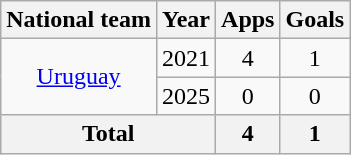<table class="wikitable" style="text-align:center">
<tr>
<th>National team</th>
<th>Year</th>
<th>Apps</th>
<th>Goals</th>
</tr>
<tr>
<td rowspan="2"><a href='#'>Uruguay</a></td>
<td>2021</td>
<td>4</td>
<td>1</td>
</tr>
<tr>
<td>2025</td>
<td>0</td>
<td>0</td>
</tr>
<tr>
<th colspan="2">Total</th>
<th>4</th>
<th>1</th>
</tr>
</table>
